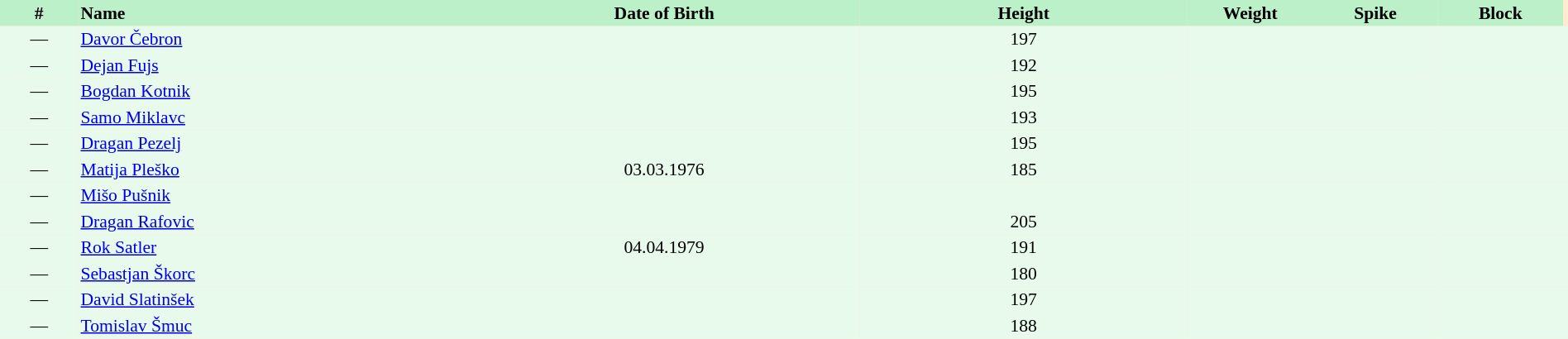<table border=0 cellpadding=2 cellspacing=0  |- bgcolor=#FFECCE style="text-align:center; font-size:90%;" width=100%>
<tr bgcolor=#BBF0C9>
<th width=5%>#</th>
<th width=25% align=left>Name</th>
<th width=25%>Date of Birth</th>
<th width=21%>Height</th>
<th width=8%>Weight</th>
<th width=8%>Spike</th>
<th width=8%>Block</th>
</tr>
<tr bgcolor=#E7FAEC>
<td>—</td>
<td align=left><a href='#'>Davor Čebron</a></td>
<td></td>
<td>197</td>
<td></td>
<td></td>
<td></td>
<td></td>
</tr>
<tr bgcolor=#E7FAEC>
<td>—</td>
<td align=left><a href='#'>Dejan Fujs</a></td>
<td></td>
<td>192</td>
<td></td>
<td></td>
<td></td>
<td></td>
</tr>
<tr bgcolor=#E7FAEC>
<td>—</td>
<td align=left><a href='#'>Bogdan Kotnik</a></td>
<td></td>
<td>195</td>
<td></td>
<td></td>
<td></td>
<td></td>
</tr>
<tr bgcolor=#E7FAEC>
<td>—</td>
<td align=left><a href='#'>Samo Miklavc</a></td>
<td></td>
<td>193</td>
<td></td>
<td></td>
<td></td>
<td></td>
</tr>
<tr bgcolor=#E7FAEC>
<td>—</td>
<td align=left><a href='#'>Dragan Pezelj</a></td>
<td></td>
<td>195</td>
<td></td>
<td></td>
<td></td>
<td></td>
</tr>
<tr bgcolor=#E7FAEC>
<td>—</td>
<td align=left><a href='#'>Matija Pleško</a></td>
<td>03.03.1976</td>
<td>185</td>
<td></td>
<td></td>
<td></td>
<td></td>
</tr>
<tr bgcolor=#E7FAEC>
<td>—</td>
<td align=left><a href='#'>Mišo Pušnik</a></td>
<td></td>
<td></td>
<td></td>
<td></td>
<td></td>
<td></td>
</tr>
<tr bgcolor=#E7FAEC>
<td>—</td>
<td align=left><a href='#'>Dragan Rafovic</a></td>
<td></td>
<td>205</td>
<td></td>
<td></td>
<td></td>
<td></td>
</tr>
<tr bgcolor=#E7FAEC>
<td>—</td>
<td align=left><a href='#'>Rok Satler</a></td>
<td>04.04.1979</td>
<td>191</td>
<td></td>
<td></td>
<td></td>
<td></td>
</tr>
<tr bgcolor=#E7FAEC>
<td>—</td>
<td align=left><a href='#'>Sebastjan Škorc</a></td>
<td></td>
<td>180</td>
<td></td>
<td></td>
<td></td>
<td></td>
</tr>
<tr bgcolor=#E7FAEC>
<td>—</td>
<td align=left><a href='#'>David Slatinšek</a></td>
<td></td>
<td>197</td>
<td></td>
<td></td>
<td></td>
<td></td>
</tr>
<tr bgcolor=#E7FAEC>
<td>—</td>
<td align=left><a href='#'>Tomislav Šmuc</a></td>
<td></td>
<td>188</td>
<td></td>
<td></td>
<td></td>
<td></td>
</tr>
</table>
